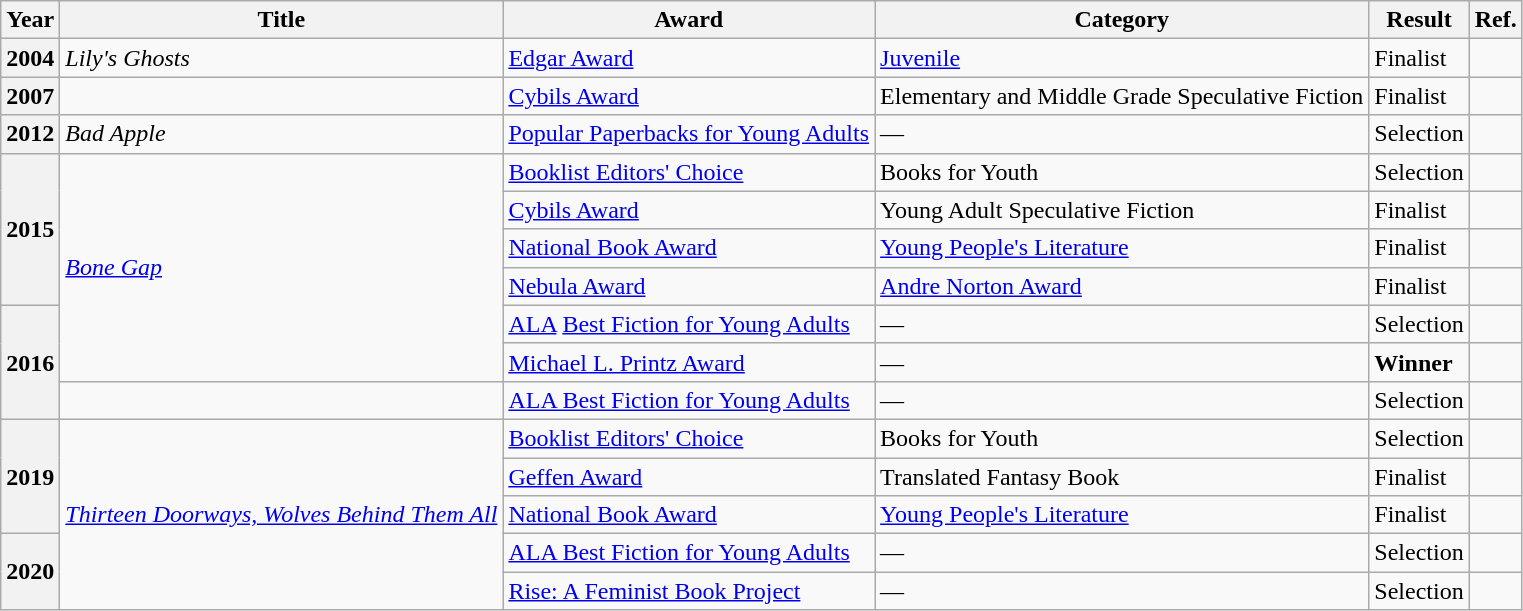<table class="wikitable sortable mw-collapsible">
<tr>
<th>Year</th>
<th>Title</th>
<th>Award</th>
<th>Category</th>
<th>Result</th>
<th>Ref.</th>
</tr>
<tr>
<th>2004</th>
<td><em>Lily's Ghosts</em></td>
<td><a href='#'>Edgar Award</a></td>
<td><a href='#'>Juvenile</a></td>
<td>Finalist</td>
<td></td>
</tr>
<tr>
<th>2007</th>
<td></td>
<td><a href='#'>Cybils Award</a></td>
<td>Elementary and Middle Grade Speculative Fiction</td>
<td>Finalist</td>
<td></td>
</tr>
<tr>
<th>2012</th>
<td><em>Bad Apple</em></td>
<td><a href='#'>Popular Paperbacks for Young Adults</a></td>
<td>—</td>
<td>Selection</td>
<td></td>
</tr>
<tr>
<th rowspan="4">2015</th>
<td rowspan="6"><em><a href='#'>Bone Gap</a></em></td>
<td><a href='#'>Booklist Editors' Choice</a></td>
<td>Books for Youth</td>
<td>Selection</td>
<td></td>
</tr>
<tr>
<td><a href='#'>Cybils Award</a></td>
<td>Young Adult Speculative Fiction</td>
<td>Finalist</td>
<td></td>
</tr>
<tr>
<td><a href='#'>National Book Award</a></td>
<td><a href='#'>Young People's Literature</a></td>
<td>Finalist</td>
<td></td>
</tr>
<tr>
<td><a href='#'>Nebula Award</a></td>
<td><a href='#'>Andre Norton Award</a></td>
<td>Finalist</td>
<td></td>
</tr>
<tr>
<th rowspan="3">2016</th>
<td><a href='#'>ALA</a> <a href='#'>Best Fiction for Young Adults</a></td>
<td>—</td>
<td>Selection</td>
<td></td>
</tr>
<tr>
<td><a href='#'>Michael L. Printz Award</a></td>
<td>—</td>
<td><strong>Winner</strong></td>
<td></td>
</tr>
<tr>
<td><em></em></td>
<td><a href='#'>ALA Best Fiction for Young Adults</a></td>
<td>—</td>
<td>Selection</td>
<td></td>
</tr>
<tr>
<th rowspan="3">2019</th>
<td rowspan="5"><em><a href='#'>Thirteen Doorways, Wolves Behind Them All</a></em></td>
<td><a href='#'>Booklist Editors' Choice</a></td>
<td>Books for Youth</td>
<td>Selection</td>
<td></td>
</tr>
<tr>
<td><a href='#'>Geffen Award</a></td>
<td>Translated Fantasy Book</td>
<td>Finalist</td>
<td></td>
</tr>
<tr>
<td><a href='#'>National Book Award</a></td>
<td><a href='#'>Young People's Literature</a></td>
<td>Finalist</td>
<td></td>
</tr>
<tr>
<th rowspan="2">2020</th>
<td><a href='#'>ALA Best Fiction for Young Adults</a></td>
<td>—</td>
<td>Selection</td>
<td></td>
</tr>
<tr>
<td><a href='#'>Rise: A Feminist Book Project</a></td>
<td>—</td>
<td>Selection</td>
<td></td>
</tr>
</table>
